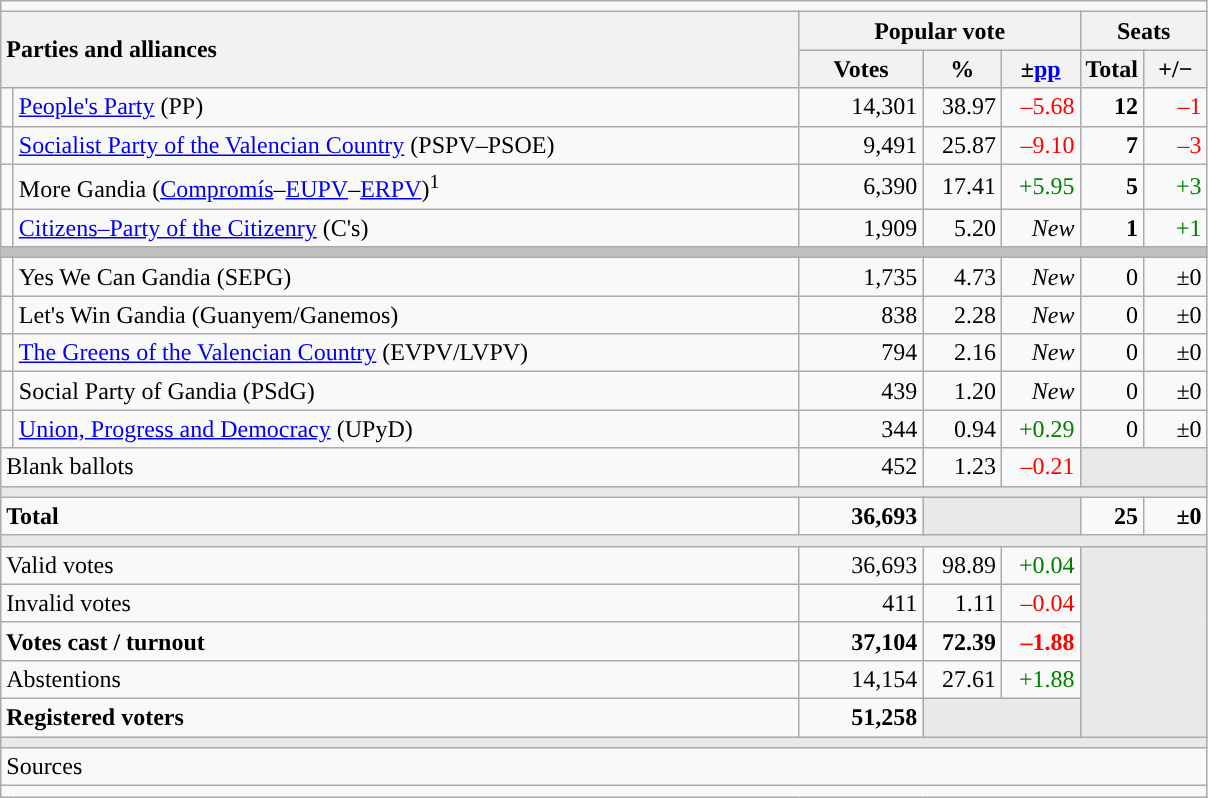<table class="wikitable" style="text-align:right;">
<tr>
<td colspan="7"></td>
</tr>
<tr>
<th style="text-align:left;" rowspan="2" colspan="2" width="525">Parties and alliances</th>
<th colspan="3">Popular vote</th>
<th colspan="2">Seats</th>
</tr>
<tr>
<th width="75">Votes</th>
<th width="45">%</th>
<th width="45">±<a href='#'>pp</a></th>
<th width="35">Total</th>
<th width="35">+/−</th>
</tr>
<tr>
<td width="1" style="color:inherit;background:"></td>
<td align="left"><a href='#'>People's Party</a> (PP)</td>
<td>14,301</td>
<td>38.97</td>
<td style="color:red;">–5.68</td>
<td><strong>12</strong></td>
<td style="color:red;">–1</td>
</tr>
<tr>
<td style="color:inherit;background:"></td>
<td align="left"><a href='#'>Socialist Party of the Valencian Country</a> (PSPV–PSOE)</td>
<td>9,491</td>
<td>25.87</td>
<td style="color:red;">–9.10</td>
<td><strong>7</strong></td>
<td style="color:red;">–3</td>
</tr>
<tr>
<td style="color:inherit;background:"></td>
<td align="left">More Gandia (<a href='#'>Compromís</a>–<a href='#'>EUPV</a>–<a href='#'>ERPV</a>)<sup>1</sup></td>
<td>6,390</td>
<td>17.41</td>
<td style="color:green;">+5.95</td>
<td><strong>5</strong></td>
<td style="color:green;">+3</td>
</tr>
<tr>
<td style="color:inherit;background:"></td>
<td align="left"><a href='#'>Citizens–Party of the Citizenry</a> (C's)</td>
<td>1,909</td>
<td>5.20</td>
<td><em>New</em></td>
<td><strong>1</strong></td>
<td style="color:green;">+1</td>
</tr>
<tr>
<td colspan="7" bgcolor="#C0C0C0"></td>
</tr>
<tr>
<td style="color:inherit;background:"></td>
<td align="left">Yes We Can Gandia (SEPG)</td>
<td>1,735</td>
<td>4.73</td>
<td><em>New</em></td>
<td>0</td>
<td>±0</td>
</tr>
<tr>
<td style="color:inherit;background:"></td>
<td align="left">Let's Win Gandia (Guanyem/Ganemos)</td>
<td>838</td>
<td>2.28</td>
<td><em>New</em></td>
<td>0</td>
<td>±0</td>
</tr>
<tr>
<td style="color:inherit;background:"></td>
<td align="left"><a href='#'>The Greens of the Valencian Country</a> (EVPV/LVPV)</td>
<td>794</td>
<td>2.16</td>
<td><em>New</em></td>
<td>0</td>
<td>±0</td>
</tr>
<tr>
<td style="color:inherit;background:"></td>
<td align="left">Social Party of Gandia (PSdG)</td>
<td>439</td>
<td>1.20</td>
<td><em>New</em></td>
<td>0</td>
<td>±0</td>
</tr>
<tr>
<td style="color:inherit;background:"></td>
<td align="left"><a href='#'>Union, Progress and Democracy</a> (UPyD)</td>
<td>344</td>
<td>0.94</td>
<td style="color:green;">+0.29</td>
<td>0</td>
<td>±0</td>
</tr>
<tr>
<td align="left" colspan="2">Blank ballots</td>
<td>452</td>
<td>1.23</td>
<td style="color:red;">–0.21</td>
<td bgcolor="#E9E9E9" colspan="2"></td>
</tr>
<tr>
<td colspan="7" bgcolor="#E9E9E9"></td>
</tr>
<tr style="font-weight:bold;">
<td align="left" colspan="2">Total</td>
<td>36,693</td>
<td bgcolor="#E9E9E9" colspan="2"></td>
<td>25</td>
<td>±0</td>
</tr>
<tr>
<td colspan="7" bgcolor="#E9E9E9"></td>
</tr>
<tr>
<td align="left" colspan="2">Valid votes</td>
<td>36,693</td>
<td>98.89</td>
<td style="color:green;">+0.04</td>
<td bgcolor="#E9E9E9" colspan="2" rowspan="5"></td>
</tr>
<tr>
<td align="left" colspan="2">Invalid votes</td>
<td>411</td>
<td>1.11</td>
<td style="color:red;">–0.04</td>
</tr>
<tr style="font-weight:bold;">
<td align="left" colspan="2">Votes cast / turnout</td>
<td>37,104</td>
<td>72.39</td>
<td style="color:red;">–1.88</td>
</tr>
<tr>
<td align="left" colspan="2">Abstentions</td>
<td>14,154</td>
<td>27.61</td>
<td style="color:green;">+1.88</td>
</tr>
<tr style="font-weight:bold;">
<td align="left" colspan="2">Registered voters</td>
<td>51,258</td>
<td bgcolor="#E9E9E9" colspan="2"></td>
</tr>
<tr>
<td colspan="7" bgcolor="#E9E9E9"></td>
</tr>
<tr>
<td align="left" colspan="7">Sources</td>
</tr>
<tr>
<td colspan="7" style="text-align:left; max-width:790px;"></td>
</tr>
</table>
